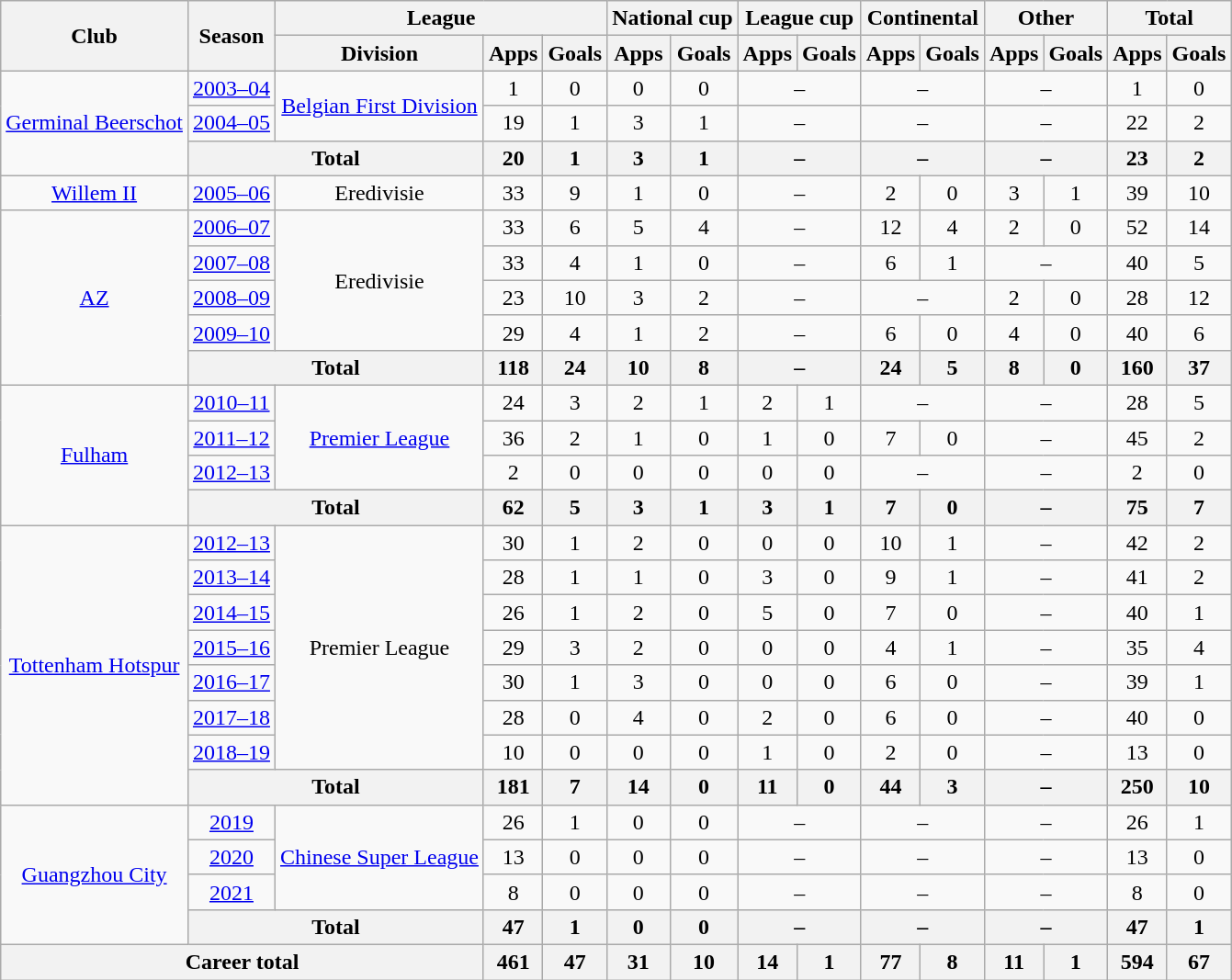<table class="wikitable" style="text-align: center;">
<tr>
<th rowspan="2">Club</th>
<th rowspan="2">Season</th>
<th colspan="3">League</th>
<th colspan="2">National cup</th>
<th colspan="2">League cup</th>
<th colspan="2">Continental</th>
<th colspan="2">Other</th>
<th colspan="2">Total</th>
</tr>
<tr>
<th>Division</th>
<th>Apps</th>
<th>Goals</th>
<th>Apps</th>
<th>Goals</th>
<th>Apps</th>
<th>Goals</th>
<th>Apps</th>
<th>Goals</th>
<th>Apps</th>
<th>Goals</th>
<th>Apps</th>
<th>Goals</th>
</tr>
<tr>
<td rowspan="3"><a href='#'>Germinal Beerschot</a></td>
<td><a href='#'>2003–04</a></td>
<td rowspan="2"><a href='#'>Belgian First Division</a></td>
<td>1</td>
<td>0</td>
<td>0</td>
<td>0</td>
<td colspan="2">–</td>
<td colspan="2">–</td>
<td colspan="2">–</td>
<td>1</td>
<td>0</td>
</tr>
<tr>
<td><a href='#'>2004–05</a></td>
<td>19</td>
<td>1</td>
<td>3</td>
<td>1</td>
<td colspan="2">–</td>
<td colspan="2">–</td>
<td colspan="2">–</td>
<td>22</td>
<td>2</td>
</tr>
<tr>
<th colspan="2">Total</th>
<th>20</th>
<th>1</th>
<th>3</th>
<th>1</th>
<th colspan="2">–</th>
<th colspan="2">–</th>
<th colspan="2">–</th>
<th>23</th>
<th>2</th>
</tr>
<tr>
<td><a href='#'>Willem II</a></td>
<td><a href='#'>2005–06</a></td>
<td>Eredivisie</td>
<td>33</td>
<td>9</td>
<td>1</td>
<td>0</td>
<td colspan="2">–</td>
<td>2</td>
<td>0</td>
<td>3</td>
<td>1</td>
<td>39</td>
<td>10</td>
</tr>
<tr>
<td rowspan="5"><a href='#'>AZ</a></td>
<td><a href='#'>2006–07</a></td>
<td rowspan="4">Eredivisie</td>
<td>33</td>
<td>6</td>
<td>5</td>
<td>4</td>
<td colspan="2">–</td>
<td>12</td>
<td>4</td>
<td>2</td>
<td>0</td>
<td>52</td>
<td>14</td>
</tr>
<tr>
<td><a href='#'>2007–08</a></td>
<td>33</td>
<td>4</td>
<td>1</td>
<td>0</td>
<td colspan="2">–</td>
<td>6</td>
<td>1</td>
<td colspan="2">–</td>
<td>40</td>
<td>5</td>
</tr>
<tr>
<td><a href='#'>2008–09</a></td>
<td>23</td>
<td>10</td>
<td>3</td>
<td>2</td>
<td colspan="2">–</td>
<td colspan="2">–</td>
<td>2</td>
<td>0</td>
<td>28</td>
<td>12</td>
</tr>
<tr>
<td><a href='#'>2009–10</a></td>
<td>29</td>
<td>4</td>
<td>1</td>
<td>2</td>
<td colspan="2">–</td>
<td>6</td>
<td>0</td>
<td>4</td>
<td>0</td>
<td>40</td>
<td>6</td>
</tr>
<tr>
<th colspan="2">Total</th>
<th>118</th>
<th>24</th>
<th>10</th>
<th>8</th>
<th colspan="2">–</th>
<th>24</th>
<th>5</th>
<th>8</th>
<th>0</th>
<th>160</th>
<th>37</th>
</tr>
<tr>
<td rowspan="4"><a href='#'>Fulham</a></td>
<td><a href='#'>2010–11</a></td>
<td rowspan="3"><a href='#'>Premier League</a></td>
<td>24</td>
<td>3</td>
<td>2</td>
<td>1</td>
<td>2</td>
<td>1</td>
<td colspan="2">–</td>
<td colspan="2">–</td>
<td>28</td>
<td>5</td>
</tr>
<tr>
<td><a href='#'>2011–12</a></td>
<td>36</td>
<td>2</td>
<td>1</td>
<td>0</td>
<td>1</td>
<td>0</td>
<td>7</td>
<td>0</td>
<td colspan="2">–</td>
<td>45</td>
<td>2</td>
</tr>
<tr>
<td><a href='#'>2012–13</a></td>
<td>2</td>
<td>0</td>
<td>0</td>
<td>0</td>
<td>0</td>
<td>0</td>
<td colspan="2">–</td>
<td colspan="2">–</td>
<td>2</td>
<td>0</td>
</tr>
<tr>
<th colspan="2">Total</th>
<th>62</th>
<th>5</th>
<th>3</th>
<th>1</th>
<th>3</th>
<th>1</th>
<th>7</th>
<th>0</th>
<th colspan="2">–</th>
<th>75</th>
<th>7</th>
</tr>
<tr>
<td rowspan="8"><a href='#'>Tottenham Hotspur</a></td>
<td><a href='#'>2012–13</a></td>
<td rowspan="7">Premier League</td>
<td>30</td>
<td>1</td>
<td>2</td>
<td>0</td>
<td>0</td>
<td>0</td>
<td>10</td>
<td>1</td>
<td colspan="2">–</td>
<td>42</td>
<td>2</td>
</tr>
<tr>
<td><a href='#'>2013–14</a></td>
<td>28</td>
<td>1</td>
<td>1</td>
<td>0</td>
<td>3</td>
<td>0</td>
<td>9</td>
<td>1</td>
<td colspan="2">–</td>
<td>41</td>
<td>2</td>
</tr>
<tr>
<td><a href='#'>2014–15</a></td>
<td>26</td>
<td>1</td>
<td>2</td>
<td>0</td>
<td>5</td>
<td>0</td>
<td>7</td>
<td>0</td>
<td colspan="2">–</td>
<td>40</td>
<td>1</td>
</tr>
<tr>
<td><a href='#'>2015–16</a></td>
<td>29</td>
<td>3</td>
<td>2</td>
<td>0</td>
<td>0</td>
<td>0</td>
<td>4</td>
<td>1</td>
<td colspan="2">–</td>
<td>35</td>
<td>4</td>
</tr>
<tr>
<td><a href='#'>2016–17</a></td>
<td>30</td>
<td>1</td>
<td>3</td>
<td>0</td>
<td>0</td>
<td>0</td>
<td>6</td>
<td>0</td>
<td colspan="2">–</td>
<td>39</td>
<td>1</td>
</tr>
<tr>
<td><a href='#'>2017–18</a></td>
<td>28</td>
<td>0</td>
<td>4</td>
<td>0</td>
<td>2</td>
<td>0</td>
<td>6</td>
<td>0</td>
<td colspan="2">–</td>
<td>40</td>
<td>0</td>
</tr>
<tr>
<td><a href='#'>2018–19</a></td>
<td>10</td>
<td>0</td>
<td>0</td>
<td>0</td>
<td>1</td>
<td>0</td>
<td>2</td>
<td>0</td>
<td colspan="2">–</td>
<td>13</td>
<td>0</td>
</tr>
<tr>
<th colspan="2">Total</th>
<th>181</th>
<th>7</th>
<th>14</th>
<th>0</th>
<th>11</th>
<th>0</th>
<th>44</th>
<th>3</th>
<th colspan="2">–</th>
<th>250</th>
<th>10</th>
</tr>
<tr>
<td rowspan="4"><a href='#'>Guangzhou City</a></td>
<td><a href='#'>2019</a></td>
<td rowspan="3"><a href='#'>Chinese Super League</a></td>
<td>26</td>
<td>1</td>
<td>0</td>
<td>0</td>
<td colspan="2">–</td>
<td colspan="2">–</td>
<td colspan="2">–</td>
<td>26</td>
<td>1</td>
</tr>
<tr>
<td><a href='#'>2020</a></td>
<td>13</td>
<td>0</td>
<td>0</td>
<td>0</td>
<td colspan="2">–</td>
<td colspan="2">–</td>
<td colspan="2">–</td>
<td>13</td>
<td>0</td>
</tr>
<tr>
<td><a href='#'>2021</a></td>
<td>8</td>
<td>0</td>
<td>0</td>
<td>0</td>
<td colspan="2">–</td>
<td colspan="2">–</td>
<td colspan="2">–</td>
<td>8</td>
<td>0</td>
</tr>
<tr>
<th colspan="2">Total</th>
<th>47</th>
<th>1</th>
<th>0</th>
<th>0</th>
<th colspan="2">–</th>
<th colspan="2">–</th>
<th colspan="2">–</th>
<th>47</th>
<th>1</th>
</tr>
<tr>
<th colspan="3">Career total</th>
<th>461</th>
<th>47</th>
<th>31</th>
<th>10</th>
<th>14</th>
<th>1</th>
<th>77</th>
<th>8</th>
<th>11</th>
<th>1</th>
<th>594</th>
<th>67</th>
</tr>
</table>
